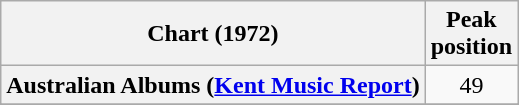<table class="wikitable sortable plainrowheaders">
<tr>
<th>Chart (1972)</th>
<th>Peak<br>position</th>
</tr>
<tr>
<th scope="row">Australian Albums (<a href='#'>Kent Music Report</a>)</th>
<td align="center">49</td>
</tr>
<tr>
</tr>
<tr>
</tr>
<tr>
</tr>
</table>
